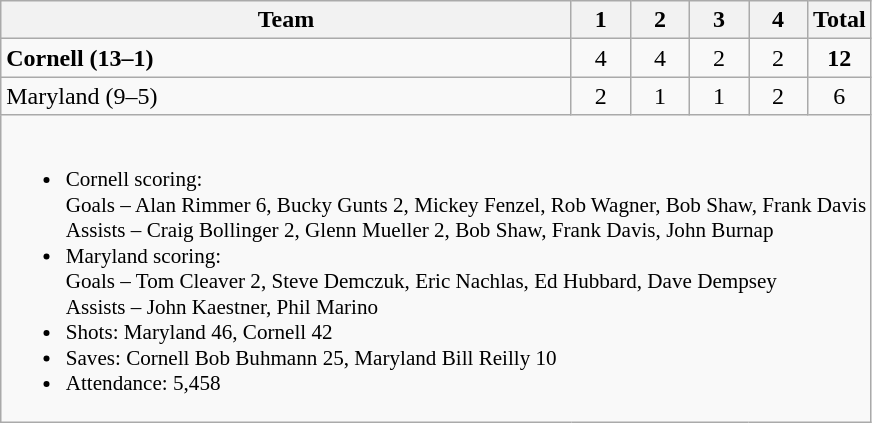<table class="wikitable" style="text-align:center; max-width:40em">
<tr>
<th>Team</th>
<th style="width:2em">1</th>
<th style="width:2em">2</th>
<th style="width:2em">3</th>
<th style="width:2em">4</th>
<th style="width:2em">Total</th>
</tr>
<tr>
<td style="text-align:left"><strong>Cornell (13–1)</strong></td>
<td>4</td>
<td>4</td>
<td>2</td>
<td>2</td>
<td><strong>12</strong></td>
</tr>
<tr>
<td style="text-align:left">Maryland (9–5)</td>
<td>2</td>
<td>1</td>
<td>1</td>
<td>2</td>
<td>6</td>
</tr>
<tr>
<td colspan=6 style="text-align:left; font-size:88%;"><br><ul><li>Cornell scoring:<br>Goals – Alan Rimmer 6, Bucky Gunts 2, Mickey Fenzel, Rob Wagner, Bob Shaw, Frank Davis<br>Assists – Craig Bollinger 2, Glenn Mueller 2, Bob Shaw, Frank Davis, John Burnap</li><li>Maryland scoring:<br>Goals – Tom Cleaver 2, Steve Demczuk, Eric Nachlas, Ed Hubbard, Dave Dempsey<br>Assists – John Kaestner, Phil Marino</li><li>Shots: Maryland 46, Cornell 42</li><li>Saves: Cornell Bob Buhmann 25, Maryland Bill Reilly 10</li><li>Attendance: 5,458</li></ul></td>
</tr>
</table>
